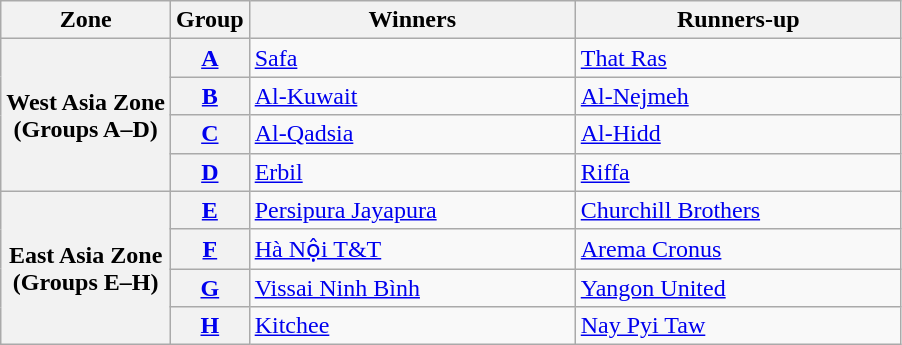<table class="wikitable">
<tr>
<th>Zone</th>
<th>Group</th>
<th width=210>Winners</th>
<th width=210>Runners-up</th>
</tr>
<tr>
<th rowspan=4>West Asia Zone<br>(Groups A–D)</th>
<th><a href='#'>A</a></th>
<td> <a href='#'>Safa</a></td>
<td> <a href='#'>That Ras</a></td>
</tr>
<tr>
<th><a href='#'>B</a></th>
<td> <a href='#'>Al-Kuwait</a></td>
<td> <a href='#'>Al-Nejmeh</a></td>
</tr>
<tr>
<th><a href='#'>C</a></th>
<td> <a href='#'>Al-Qadsia</a></td>
<td> <a href='#'>Al-Hidd</a></td>
</tr>
<tr>
<th><a href='#'>D</a></th>
<td> <a href='#'>Erbil</a></td>
<td> <a href='#'>Riffa</a></td>
</tr>
<tr>
<th rowspan=4>East Asia Zone<br>(Groups E–H)</th>
<th><a href='#'>E</a></th>
<td> <a href='#'>Persipura Jayapura</a></td>
<td> <a href='#'>Churchill Brothers</a></td>
</tr>
<tr>
<th><a href='#'>F</a></th>
<td> <a href='#'>Hà Nội T&T</a></td>
<td> <a href='#'>Arema Cronus</a></td>
</tr>
<tr>
<th><a href='#'>G</a></th>
<td> <a href='#'>Vissai Ninh Bình</a></td>
<td> <a href='#'>Yangon United</a></td>
</tr>
<tr>
<th><a href='#'>H</a></th>
<td> <a href='#'>Kitchee</a></td>
<td> <a href='#'>Nay Pyi Taw</a></td>
</tr>
</table>
